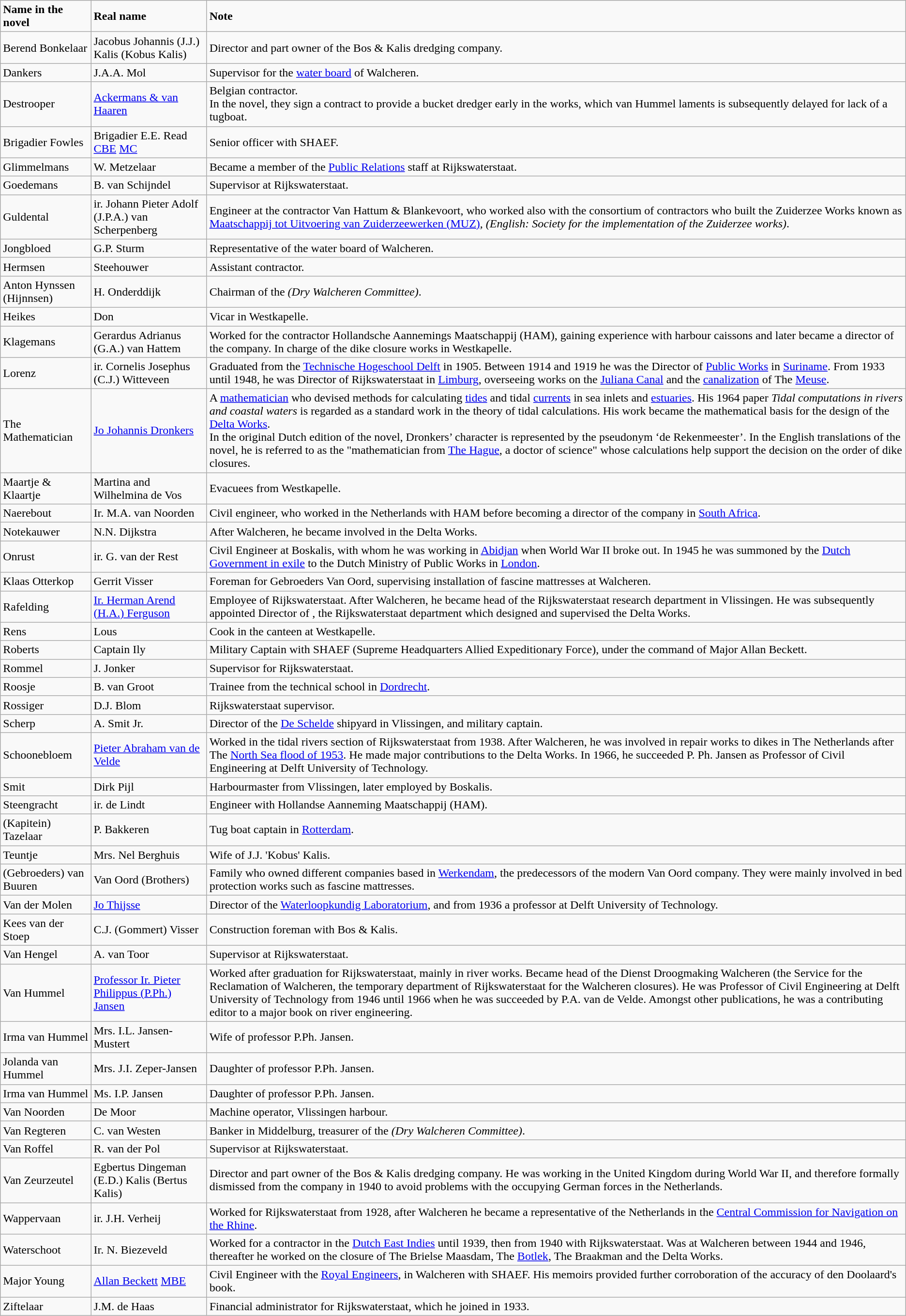<table class="wikitable">
<tr>
<td><strong>Name in the novel</strong></td>
<td><strong>Real name</strong></td>
<td><strong>Note</strong></td>
</tr>
<tr>
<td>Berend Bonkelaar</td>
<td>Jacobus Johannis (J.J.) Kalis (Kobus Kalis)</td>
<td>Director and part owner of the Bos & Kalis dredging company.</td>
</tr>
<tr>
<td>Dankers</td>
<td>J.A.A. Mol</td>
<td>Supervisor for the <a href='#'>water board</a> of Walcheren.</td>
</tr>
<tr>
<td>Destrooper</td>
<td><a href='#'>Ackermans & van Haaren</a></td>
<td>Belgian contractor.<br>In the novel, they sign a contract to provide a bucket dredger early in the works, which van Hummel laments is subsequently delayed for lack of a tugboat.</td>
</tr>
<tr>
<td>Brigadier Fowles</td>
<td>Brigadier E.E. Read <a href='#'>CBE</a> <a href='#'>MC</a></td>
<td>Senior officer with SHAEF.</td>
</tr>
<tr>
<td>Glimmelmans</td>
<td>W. Metzelaar</td>
<td>Became a member of the <a href='#'>Public Relations</a> staff at Rijkswaterstaat.</td>
</tr>
<tr>
<td>Goedemans</td>
<td>B. van Schijndel</td>
<td>Supervisor at Rijkswaterstaat.</td>
</tr>
<tr>
<td>Guldental</td>
<td>ir. Johann Pieter Adolf (J.P.A.) van Scherpenberg</td>
<td>Engineer at the contractor Van Hattum & Blankevoort, who worked also with the consortium of contractors who built the Zuiderzee Works known as <a href='#'>Maatschappij tot Uitvoering van Zuiderzeewerken (MUZ)</a>, <em>(English: Society for the implementation of the Zuiderzee works)</em>.</td>
</tr>
<tr>
<td>Jongbloed</td>
<td>G.P. Sturm</td>
<td>Representative of the water board of Walcheren.</td>
</tr>
<tr>
<td>Hermsen</td>
<td>Steehouwer</td>
<td>Assistant contractor.</td>
</tr>
<tr>
<td>Anton Hynssen (Hijnnsen)</td>
<td>H. Onderddijk</td>
<td>Chairman of the  <em>(Dry Walcheren Committee)</em>.</td>
</tr>
<tr>
<td>Heikes</td>
<td>Don</td>
<td>Vicar in Westkapelle.</td>
</tr>
<tr>
<td>Klagemans</td>
<td>Gerardus Adrianus (G.A.) van Hattem</td>
<td>Worked for the contractor Hollandsche Aannemings Maatschappij (HAM), gaining experience with harbour caissons and later became a director of the company. In charge of the dike closure works in Westkapelle.</td>
</tr>
<tr>
<td>Lorenz</td>
<td>ir. Cornelis Josephus (C.J.) Witteveen</td>
<td>Graduated from the <a href='#'>Technische Hogeschool Delft</a> in 1905. Between 1914 and 1919 he was the Director of <a href='#'>Public Works</a> in <a href='#'>Suriname</a>. From 1933 until 1948, he was Director of Rijkswaterstaat in <a href='#'>Limburg</a>, overseeing works on the <a href='#'>Juliana Canal</a> and the <a href='#'>canalization</a> of The <a href='#'>Meuse</a>.</td>
</tr>
<tr>
<td>The Mathematician</td>
<td><a href='#'>Jo Johannis Dronkers</a></td>
<td>A <a href='#'>mathematician</a> who devised methods for calculating <a href='#'>tides</a> and tidal <a href='#'>currents</a> in sea inlets and <a href='#'>estuaries</a>. His 1964 paper <em>Tidal computations in rivers and coastal waters</em> is regarded as a standard work in the theory of tidal calculations. His work became the mathematical basis for the design of the <a href='#'>Delta Works</a>.<br>In the original Dutch edition of the novel, Dronkers’ character is represented by the pseudonym ‘de Rekenmeester’. In the English translations of the novel, he is referred to as the "mathematician from <a href='#'>The Hague</a>, a doctor of science" whose calculations help support the decision on the order of dike closures.</td>
</tr>
<tr>
<td>Maartje & Klaartje</td>
<td>Martina and Wilhelmina de Vos</td>
<td>Evacuees from Westkapelle.</td>
</tr>
<tr>
<td>Naerebout</td>
<td>Ir. M.A. van Noorden</td>
<td>Civil engineer, who worked in the Netherlands with HAM before becoming a director of the company in <a href='#'>South Africa</a>.</td>
</tr>
<tr>
<td>Notekauwer</td>
<td>N.N. Dijkstra</td>
<td>After Walcheren, he became involved in the Delta Works.</td>
</tr>
<tr>
<td>Onrust</td>
<td>ir. G. van der Rest</td>
<td>Civil Engineer at Boskalis, with whom he was working in <a href='#'>Abidjan</a> when World War II broke out. In 1945 he was summoned by the <a href='#'>Dutch Government in exile</a> to the Dutch Ministry of Public Works in <a href='#'>London</a>.</td>
</tr>
<tr>
<td>Klaas Otterkop</td>
<td>Gerrit Visser</td>
<td>Foreman for Gebroeders Van Oord, supervising installation of fascine mattresses at Walcheren.</td>
</tr>
<tr>
<td>Rafelding</td>
<td><a href='#'>Ir. Herman Arend (H.A.) Ferguson</a></td>
<td>Employee of Rijkswaterstaat. After Walcheren, he became head of the Rijkswaterstaat research department in Vlissingen. He was subsequently appointed Director of , the Rijkswaterstaat department which designed and supervised the Delta Works.</td>
</tr>
<tr>
<td>Rens</td>
<td>Lous</td>
<td>Cook in the canteen at Westkapelle.</td>
</tr>
<tr>
<td>Roberts</td>
<td>Captain Ily</td>
<td>Military Captain with SHAEF (Supreme Headquarters Allied Expeditionary Force), under the command of Major Allan Beckett.</td>
</tr>
<tr>
<td>Rommel</td>
<td>J. Jonker</td>
<td>Supervisor for Rijkswaterstaat.</td>
</tr>
<tr>
<td>Roosje</td>
<td>B. van Groot</td>
<td>Trainee from the technical school in <a href='#'>Dordrecht</a>.</td>
</tr>
<tr>
<td>Rossiger</td>
<td>D.J. Blom</td>
<td>Rijkswaterstaat supervisor.</td>
</tr>
<tr>
<td>Scherp</td>
<td>A. Smit Jr.</td>
<td>Director of the <a href='#'>De Schelde</a> shipyard in Vlissingen, and military captain.</td>
</tr>
<tr>
<td>Schoonebloem</td>
<td><a href='#'>Pieter Abraham van de Velde</a></td>
<td>Worked in the tidal rivers section of Rijkswaterstaat from 1938. After Walcheren, he was involved in repair works to dikes in The Netherlands after The <a href='#'>North Sea flood of 1953</a>. He made major contributions to the Delta Works. In 1966, he succeeded P. Ph. Jansen as Professor of Civil Engineering at Delft University of Technology.</td>
</tr>
<tr>
<td>Smit</td>
<td>Dirk Pijl</td>
<td>Harbourmaster from Vlissingen, later employed by Boskalis.</td>
</tr>
<tr>
<td>Steengracht</td>
<td>ir. de Lindt</td>
<td>Engineer with Hollandse Aanneming Maatschappij (HAM).</td>
</tr>
<tr>
<td>(Kapitein) Tazelaar</td>
<td>P. Bakkeren</td>
<td>Tug boat captain in <a href='#'>Rotterdam</a>.</td>
</tr>
<tr>
<td>Teuntje</td>
<td>Mrs. Nel Berghuis</td>
<td>Wife of J.J. 'Kobus' Kalis.</td>
</tr>
<tr>
<td>(Gebroeders) van Buuren</td>
<td>Van Oord (Brothers)</td>
<td>Family who owned different companies based in <a href='#'>Werkendam</a>, the predecessors of the modern Van Oord company. They were mainly involved in bed protection works such as fascine mattresses.</td>
</tr>
<tr>
<td>Van der Molen</td>
<td><a href='#'>Jo Thijsse</a></td>
<td>Director of the <a href='#'>Waterloopkundig Laboratorium</a>, and from 1936 a professor at Delft University of Technology.</td>
</tr>
<tr>
<td>Kees van der Stoep</td>
<td>C.J. (Gommert) Visser</td>
<td>Construction foreman with Bos & Kalis.</td>
</tr>
<tr>
<td>Van Hengel</td>
<td>A. van Toor</td>
<td>Supervisor at Rijkswaterstaat.</td>
</tr>
<tr>
<td>Van Hummel</td>
<td><a href='#'>Professor Ir. Pieter Philippus (P.Ph.) Jansen</a></td>
<td>Worked after graduation for Rijkswaterstaat, mainly in river works. Became head of the Dienst Droogmaking Walcheren (the Service for the Reclamation of Walcheren, the temporary department of Rijkswaterstaat for the Walcheren closures). He was Professor of Civil Engineering at Delft University of Technology from 1946 until 1966 when he was succeeded by P.A. van de Velde. Amongst other publications, he was a contributing editor to a major book on river engineering.</td>
</tr>
<tr>
<td>Irma van Hummel</td>
<td>Mrs. I.L. Jansen-Mustert</td>
<td>Wife of professor P.Ph. Jansen.</td>
</tr>
<tr>
<td>Jolanda van Hummel</td>
<td>Mrs. J.I. Zeper-Jansen</td>
<td>Daughter of professor P.Ph. Jansen.</td>
</tr>
<tr>
<td>Irma van Hummel</td>
<td>Ms. I.P. Jansen</td>
<td>Daughter of professor P.Ph. Jansen.</td>
</tr>
<tr>
<td>Van Noorden</td>
<td>De Moor</td>
<td>Machine operator, Vlissingen harbour.</td>
</tr>
<tr>
<td>Van Regteren</td>
<td>C. van Westen</td>
<td>Banker in Middelburg, treasurer of the  <em>(Dry Walcheren Committee)</em>.</td>
</tr>
<tr>
<td>Van Roffel</td>
<td>R. van der Pol</td>
<td>Supervisor at Rijkswaterstaat.</td>
</tr>
<tr>
<td>Van Zeurzeutel</td>
<td>Egbertus Dingeman (E.D.) Kalis (Bertus Kalis)</td>
<td>Director and part owner of the Bos & Kalis dredging company. He was working in the United Kingdom during World War II, and therefore formally dismissed from the company in 1940 to avoid problems with the occupying German forces in the Netherlands.</td>
</tr>
<tr>
<td>Wappervaan</td>
<td>ir. J.H. Verheij</td>
<td>Worked for Rijkswaterstaat from 1928, after Walcheren he became a representative of the Netherlands in the <a href='#'>Central Commission for Navigation on the Rhine</a>.</td>
</tr>
<tr>
<td>Waterschoot</td>
<td>Ir. N. Biezeveld</td>
<td>Worked for a contractor in the <a href='#'>Dutch East Indies</a> until 1939, then from 1940 with Rijkswaterstaat. Was at Walcheren between 1944 and 1946, thereafter he worked on the closure of The Brielse Maasdam, The <a href='#'>Botlek</a>, The Braakman and the Delta Works.</td>
</tr>
<tr>
<td>Major Young</td>
<td><a href='#'>Allan Beckett</a> <a href='#'>MBE</a></td>
<td>Civil Engineer with the <a href='#'>Royal Engineers</a>, in Walcheren with SHAEF. His memoirs provided further corroboration of the accuracy of den Doolaard's book.</td>
</tr>
<tr>
<td>Ziftelaar</td>
<td>J.M. de Haas</td>
<td>Financial administrator for Rijkswaterstaat, which he joined in 1933.</td>
</tr>
</table>
